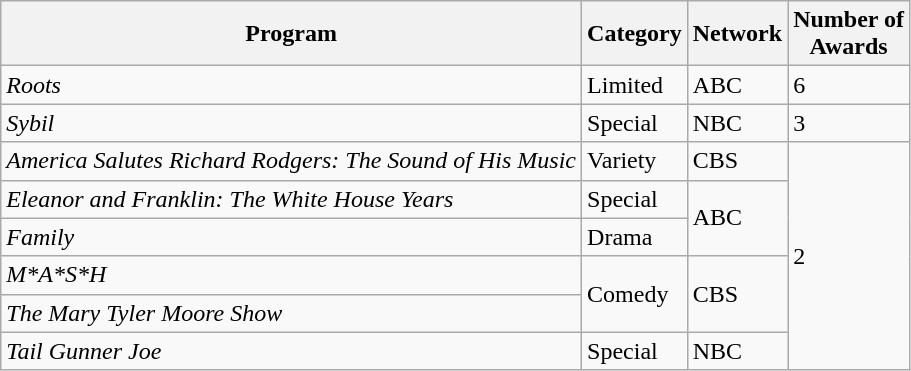<table class="wikitable">
<tr>
<th>Program</th>
<th>Category</th>
<th>Network</th>
<th>Number of<br>Awards</th>
</tr>
<tr>
<td><em>Roots</em></td>
<td>Limited</td>
<td>ABC</td>
<td>6</td>
</tr>
<tr>
<td><em>Sybil</em></td>
<td>Special</td>
<td>NBC</td>
<td>3</td>
</tr>
<tr>
<td><em>America Salutes Richard Rodgers: The Sound of His Music</em></td>
<td>Variety</td>
<td>CBS</td>
<td rowspan="6">2</td>
</tr>
<tr>
<td><em>Eleanor and Franklin: The White House Years</em></td>
<td>Special</td>
<td rowspan="2">ABC</td>
</tr>
<tr>
<td><em>Family</em></td>
<td>Drama</td>
</tr>
<tr>
<td><em>M*A*S*H</em></td>
<td rowspan="2">Comedy</td>
<td rowspan="2">CBS</td>
</tr>
<tr>
<td><em>The Mary Tyler Moore Show</em></td>
</tr>
<tr>
<td><em>Tail Gunner Joe</em></td>
<td>Special</td>
<td>NBC</td>
</tr>
</table>
